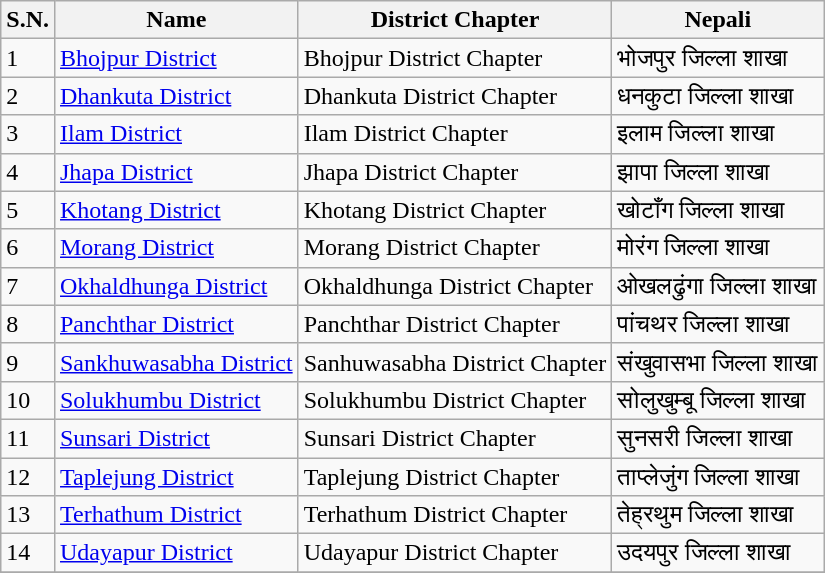<table class="wikitable sortable">
<tr>
<th>S.N.</th>
<th>Name</th>
<th>District Chapter</th>
<th>Nepali</th>
</tr>
<tr>
<td>1</td>
<td><a href='#'>Bhojpur District</a></td>
<td>Bhojpur District Chapter</td>
<td>भोजपुर जिल्ला शाखा</td>
</tr>
<tr>
<td>2</td>
<td><a href='#'>Dhankuta District</a></td>
<td>Dhankuta District Chapter</td>
<td>धनकुटा जिल्ला शाखा</td>
</tr>
<tr>
<td>3</td>
<td><a href='#'>Ilam District</a></td>
<td>Ilam District Chapter</td>
<td>इलाम जिल्ला शाखा</td>
</tr>
<tr>
<td>4</td>
<td><a href='#'>Jhapa District</a></td>
<td>Jhapa District Chapter</td>
<td>झापा जिल्ला शाखा</td>
</tr>
<tr>
<td>5</td>
<td><a href='#'>Khotang District</a></td>
<td>Khotang District Chapter</td>
<td>खोटाँग जिल्ला शाखा</td>
</tr>
<tr>
<td>6</td>
<td><a href='#'>Morang District</a></td>
<td>Morang District Chapter</td>
<td>मोरंग जिल्ला शाखा</td>
</tr>
<tr>
<td>7</td>
<td><a href='#'>Okhaldhunga District</a></td>
<td>Okhaldhunga District Chapter</td>
<td>ओखलढुंगा जिल्ला शाखा</td>
</tr>
<tr>
<td>8</td>
<td><a href='#'>Panchthar District</a></td>
<td>Panchthar District Chapter</td>
<td>पांचथर जिल्ला शाखा</td>
</tr>
<tr>
<td>9</td>
<td><a href='#'>Sankhuwasabha District</a></td>
<td>Sanhuwasabha District Chapter</td>
<td>संखुवासभा जिल्ला शाखा</td>
</tr>
<tr>
<td>10</td>
<td><a href='#'>Solukhumbu District</a></td>
<td>Solukhumbu District Chapter</td>
<td>सोलुखुम्बू जिल्ला शाखा</td>
</tr>
<tr>
<td>11</td>
<td><a href='#'>Sunsari District</a></td>
<td>Sunsari District Chapter</td>
<td>सुनसरी जिल्ला शाखा</td>
</tr>
<tr>
<td>12</td>
<td><a href='#'>Taplejung District</a></td>
<td>Taplejung District Chapter</td>
<td>ताप्लेजुंग जिल्ला शाखा</td>
</tr>
<tr>
<td>13</td>
<td><a href='#'>Terhathum District</a></td>
<td>Terhathum District Chapter</td>
<td>तेह्रथुम जिल्ला शाखा</td>
</tr>
<tr>
<td>14</td>
<td><a href='#'>Udayapur District</a></td>
<td>Udayapur District Chapter</td>
<td>उदयपुर जिल्ला शाखा</td>
</tr>
<tr>
</tr>
</table>
